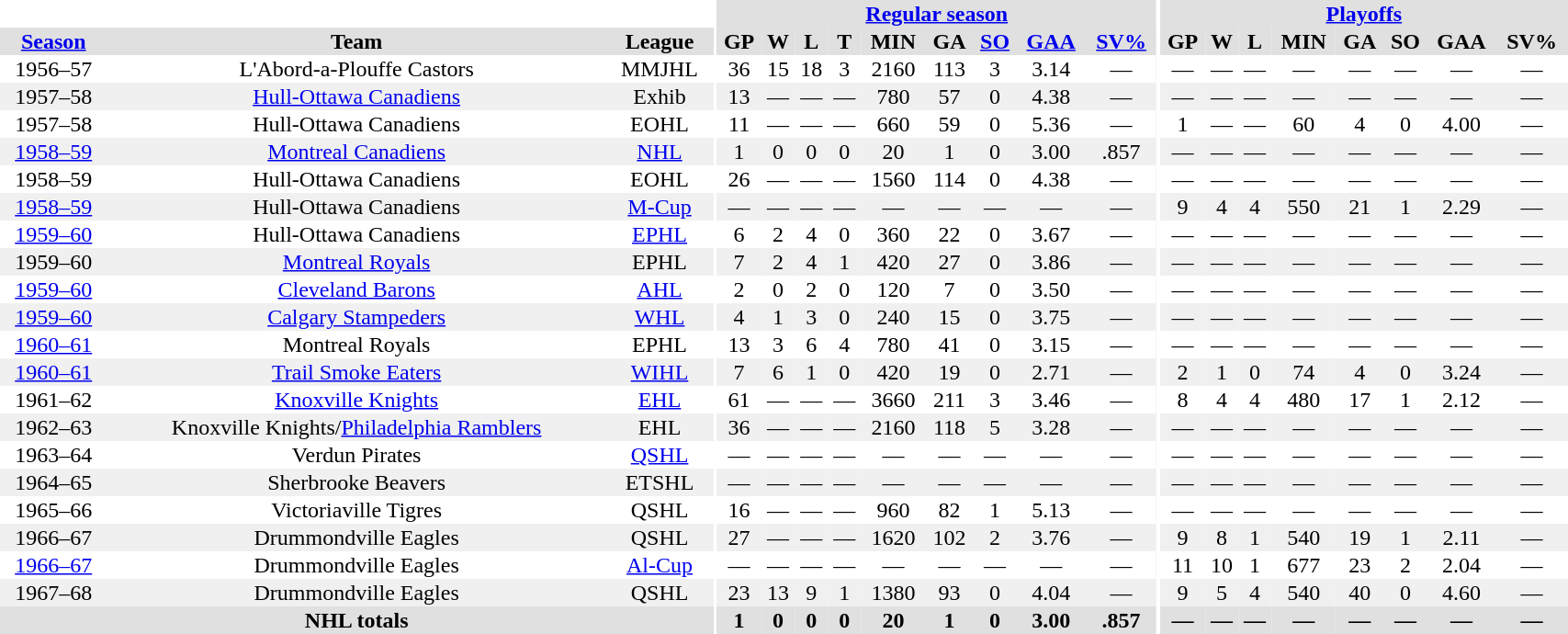<table border="0" cellpadding="1" cellspacing="0" style="width:90%; text-align:center;">
<tr bgcolor="#e0e0e0">
<th colspan="3" bgcolor="#ffffff"></th>
<th rowspan="99" bgcolor="#ffffff"></th>
<th colspan="9" bgcolor="#e0e0e0"><a href='#'>Regular season</a></th>
<th rowspan="99" bgcolor="#ffffff"></th>
<th colspan="8" bgcolor="#e0e0e0"><a href='#'>Playoffs</a></th>
</tr>
<tr bgcolor="#e0e0e0">
<th><a href='#'>Season</a></th>
<th>Team</th>
<th>League</th>
<th>GP</th>
<th>W</th>
<th>L</th>
<th>T</th>
<th>MIN</th>
<th>GA</th>
<th><a href='#'>SO</a></th>
<th><a href='#'>GAA</a></th>
<th><a href='#'>SV%</a></th>
<th>GP</th>
<th>W</th>
<th>L</th>
<th>MIN</th>
<th>GA</th>
<th>SO</th>
<th>GAA</th>
<th>SV%</th>
</tr>
<tr>
<td>1956–57</td>
<td>L'Abord-a-Plouffe Castors</td>
<td>MMJHL</td>
<td>36</td>
<td>15</td>
<td>18</td>
<td>3</td>
<td>2160</td>
<td>113</td>
<td>3</td>
<td>3.14</td>
<td>—</td>
<td>—</td>
<td>—</td>
<td>—</td>
<td>—</td>
<td>—</td>
<td>—</td>
<td>—</td>
<td>—</td>
</tr>
<tr bgcolor="#f0f0f0">
<td>1957–58</td>
<td><a href='#'>Hull-Ottawa Canadiens</a></td>
<td>Exhib</td>
<td>13</td>
<td>—</td>
<td>—</td>
<td>—</td>
<td>780</td>
<td>57</td>
<td>0</td>
<td>4.38</td>
<td>—</td>
<td>—</td>
<td>—</td>
<td>—</td>
<td>—</td>
<td>—</td>
<td>—</td>
<td>—</td>
<td>—</td>
</tr>
<tr>
<td>1957–58</td>
<td>Hull-Ottawa Canadiens</td>
<td>EOHL</td>
<td>11</td>
<td>—</td>
<td>—</td>
<td>—</td>
<td>660</td>
<td>59</td>
<td>0</td>
<td>5.36</td>
<td>—</td>
<td>1</td>
<td>—</td>
<td>—</td>
<td>60</td>
<td>4</td>
<td>0</td>
<td>4.00</td>
<td>—</td>
</tr>
<tr bgcolor="#f0f0f0">
<td><a href='#'>1958–59</a></td>
<td><a href='#'>Montreal Canadiens</a></td>
<td><a href='#'>NHL</a></td>
<td>1</td>
<td>0</td>
<td>0</td>
<td>0</td>
<td>20</td>
<td>1</td>
<td>0</td>
<td>3.00</td>
<td>.857</td>
<td>—</td>
<td>—</td>
<td>—</td>
<td>—</td>
<td>—</td>
<td>—</td>
<td>—</td>
<td>—</td>
</tr>
<tr>
<td>1958–59</td>
<td>Hull-Ottawa Canadiens</td>
<td>EOHL</td>
<td>26</td>
<td>—</td>
<td>—</td>
<td>—</td>
<td>1560</td>
<td>114</td>
<td>0</td>
<td>4.38</td>
<td>—</td>
<td>—</td>
<td>—</td>
<td>—</td>
<td>—</td>
<td>—</td>
<td>—</td>
<td>—</td>
<td>—</td>
</tr>
<tr bgcolor="#f0f0f0">
<td><a href='#'>1958–59</a></td>
<td>Hull-Ottawa Canadiens</td>
<td><a href='#'>M-Cup</a></td>
<td>—</td>
<td>—</td>
<td>—</td>
<td>—</td>
<td>—</td>
<td>—</td>
<td>—</td>
<td>—</td>
<td>—</td>
<td>9</td>
<td>4</td>
<td>4</td>
<td>550</td>
<td>21</td>
<td>1</td>
<td>2.29</td>
<td>—</td>
</tr>
<tr>
<td><a href='#'>1959–60</a></td>
<td>Hull-Ottawa Canadiens</td>
<td><a href='#'>EPHL</a></td>
<td>6</td>
<td>2</td>
<td>4</td>
<td>0</td>
<td>360</td>
<td>22</td>
<td>0</td>
<td>3.67</td>
<td>—</td>
<td>—</td>
<td>—</td>
<td>—</td>
<td>—</td>
<td>—</td>
<td>—</td>
<td>—</td>
<td>—</td>
</tr>
<tr bgcolor="#f0f0f0">
<td>1959–60</td>
<td><a href='#'>Montreal Royals</a></td>
<td>EPHL</td>
<td>7</td>
<td>2</td>
<td>4</td>
<td>1</td>
<td>420</td>
<td>27</td>
<td>0</td>
<td>3.86</td>
<td>—</td>
<td>—</td>
<td>—</td>
<td>—</td>
<td>—</td>
<td>—</td>
<td>—</td>
<td>—</td>
<td>—</td>
</tr>
<tr>
<td><a href='#'>1959–60</a></td>
<td><a href='#'>Cleveland Barons</a></td>
<td><a href='#'>AHL</a></td>
<td>2</td>
<td>0</td>
<td>2</td>
<td>0</td>
<td>120</td>
<td>7</td>
<td>0</td>
<td>3.50</td>
<td>—</td>
<td>—</td>
<td>—</td>
<td>—</td>
<td>—</td>
<td>—</td>
<td>—</td>
<td>—</td>
<td>—</td>
</tr>
<tr bgcolor="#f0f0f0">
<td><a href='#'>1959–60</a></td>
<td><a href='#'>Calgary Stampeders</a></td>
<td><a href='#'>WHL</a></td>
<td>4</td>
<td>1</td>
<td>3</td>
<td>0</td>
<td>240</td>
<td>15</td>
<td>0</td>
<td>3.75</td>
<td>—</td>
<td>—</td>
<td>—</td>
<td>—</td>
<td>—</td>
<td>—</td>
<td>—</td>
<td>—</td>
<td>—</td>
</tr>
<tr>
<td><a href='#'>1960–61</a></td>
<td>Montreal Royals</td>
<td>EPHL</td>
<td>13</td>
<td>3</td>
<td>6</td>
<td>4</td>
<td>780</td>
<td>41</td>
<td>0</td>
<td>3.15</td>
<td>—</td>
<td>—</td>
<td>—</td>
<td>—</td>
<td>—</td>
<td>—</td>
<td>—</td>
<td>—</td>
<td>—</td>
</tr>
<tr bgcolor="#f0f0f0">
<td><a href='#'>1960–61</a></td>
<td><a href='#'>Trail Smoke Eaters</a></td>
<td><a href='#'>WIHL</a></td>
<td>7</td>
<td>6</td>
<td>1</td>
<td>0</td>
<td>420</td>
<td>19</td>
<td>0</td>
<td>2.71</td>
<td>—</td>
<td>2</td>
<td>1</td>
<td>0</td>
<td>74</td>
<td>4</td>
<td>0</td>
<td>3.24</td>
<td>—</td>
</tr>
<tr>
<td>1961–62</td>
<td><a href='#'>Knoxville Knights</a></td>
<td><a href='#'>EHL</a></td>
<td>61</td>
<td>—</td>
<td>—</td>
<td>—</td>
<td>3660</td>
<td>211</td>
<td>3</td>
<td>3.46</td>
<td>—</td>
<td>8</td>
<td>4</td>
<td>4</td>
<td>480</td>
<td>17</td>
<td>1</td>
<td>2.12</td>
<td>—</td>
</tr>
<tr bgcolor="#f0f0f0">
<td>1962–63</td>
<td>Knoxville Knights/<a href='#'>Philadelphia Ramblers</a></td>
<td>EHL</td>
<td>36</td>
<td>—</td>
<td>—</td>
<td>—</td>
<td>2160</td>
<td>118</td>
<td>5</td>
<td>3.28</td>
<td>—</td>
<td>—</td>
<td>—</td>
<td>—</td>
<td>—</td>
<td>—</td>
<td>—</td>
<td>—</td>
<td>—</td>
</tr>
<tr>
<td>1963–64</td>
<td>Verdun Pirates</td>
<td><a href='#'>QSHL</a></td>
<td>—</td>
<td>—</td>
<td>—</td>
<td>—</td>
<td>—</td>
<td>—</td>
<td>—</td>
<td>—</td>
<td>—</td>
<td>—</td>
<td>—</td>
<td>—</td>
<td>—</td>
<td>—</td>
<td>—</td>
<td>—</td>
<td>—</td>
</tr>
<tr bgcolor="#f0f0f0">
<td>1964–65</td>
<td>Sherbrooke Beavers</td>
<td>ETSHL</td>
<td>—</td>
<td>—</td>
<td>—</td>
<td>—</td>
<td>—</td>
<td>—</td>
<td>—</td>
<td>—</td>
<td>—</td>
<td>—</td>
<td>—</td>
<td>—</td>
<td>—</td>
<td>—</td>
<td>—</td>
<td>—</td>
<td>—</td>
</tr>
<tr>
<td>1965–66</td>
<td>Victoriaville Tigres</td>
<td>QSHL</td>
<td>16</td>
<td>—</td>
<td>—</td>
<td>—</td>
<td>960</td>
<td>82</td>
<td>1</td>
<td>5.13</td>
<td>—</td>
<td>—</td>
<td>—</td>
<td>—</td>
<td>—</td>
<td>—</td>
<td>—</td>
<td>—</td>
<td>—</td>
</tr>
<tr bgcolor="#f0f0f0">
<td>1966–67</td>
<td>Drummondville Eagles</td>
<td>QSHL</td>
<td>27</td>
<td>—</td>
<td>—</td>
<td>—</td>
<td>1620</td>
<td>102</td>
<td>2</td>
<td>3.76</td>
<td>—</td>
<td>9</td>
<td>8</td>
<td>1</td>
<td>540</td>
<td>19</td>
<td>1</td>
<td>2.11</td>
<td>—</td>
</tr>
<tr>
<td><a href='#'>1966–67</a></td>
<td>Drummondville Eagles</td>
<td><a href='#'>Al-Cup</a></td>
<td>—</td>
<td>—</td>
<td>—</td>
<td>—</td>
<td>—</td>
<td>—</td>
<td>—</td>
<td>—</td>
<td>—</td>
<td>11</td>
<td>10</td>
<td>1</td>
<td>677</td>
<td>23</td>
<td>2</td>
<td>2.04</td>
<td>—</td>
</tr>
<tr bgcolor="#f0f0f0">
<td>1967–68</td>
<td>Drummondville Eagles</td>
<td>QSHL</td>
<td>23</td>
<td>13</td>
<td>9</td>
<td>1</td>
<td>1380</td>
<td>93</td>
<td>0</td>
<td>4.04</td>
<td>—</td>
<td>9</td>
<td>5</td>
<td>4</td>
<td>540</td>
<td>40</td>
<td>0</td>
<td>4.60</td>
<td>—</td>
</tr>
<tr bgcolor="#e0e0e0">
<th colspan=3>NHL totals</th>
<th>1</th>
<th>0</th>
<th>0</th>
<th>0</th>
<th>20</th>
<th>1</th>
<th>0</th>
<th>3.00</th>
<th>.857</th>
<th>—</th>
<th>—</th>
<th>—</th>
<th>—</th>
<th>—</th>
<th>—</th>
<th>—</th>
<th>—</th>
</tr>
</table>
